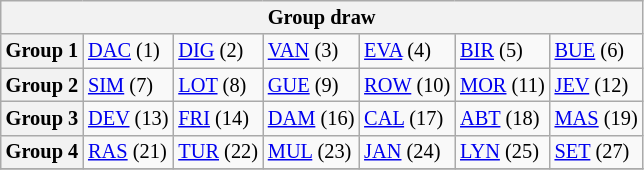<table class="wikitable" style="text-align:center; font-size:85%">
<tr>
<th colspan="7">Group draw</th>
</tr>
<tr>
<th>Group 1</th>
<td align="left"> <a href='#'>DAC</a> (1)</td>
<td align="left"> <a href='#'>DIG</a> (2)</td>
<td align="left"> <a href='#'>VAN</a> (3)</td>
<td align="left"> <a href='#'>EVA</a> (4)</td>
<td align="left"> <a href='#'>BIR</a> (5)</td>
<td align="left"> <a href='#'>BUE</a> (6)</td>
</tr>
<tr>
<th>Group 2</th>
<td align="left"> <a href='#'>SIM</a> (7)</td>
<td align="left"> <a href='#'>LOT</a> (8)</td>
<td align="left"> <a href='#'>GUE</a> (9)</td>
<td align="left"> <a href='#'>ROW</a> (10)</td>
<td align="left"> <a href='#'>MOR</a> (11)</td>
<td align="left"> <a href='#'>JEV</a> (12)</td>
</tr>
<tr>
<th>Group 3</th>
<td align="left"> <a href='#'>DEV</a> (13)</td>
<td align="left"> <a href='#'>FRI</a> (14)</td>
<td align="left"> <a href='#'>DAM</a> (16)</td>
<td align="left"> <a href='#'>CAL</a> (17)</td>
<td align="left"> <a href='#'>ABT</a> (18)</td>
<td align="left"> <a href='#'>MAS</a> (19)</td>
</tr>
<tr>
<th>Group 4</th>
<td align="left"> <a href='#'>RAS</a> (21)</td>
<td align="left"> <a href='#'>TUR</a> (22)</td>
<td align="left"> <a href='#'>MUL</a> (23)</td>
<td align="left"> <a href='#'>JAN</a> (24)</td>
<td align="left"> <a href='#'>LYN</a> (25)</td>
<td align="left"> <a href='#'>SET</a> (27)</td>
</tr>
<tr>
</tr>
</table>
